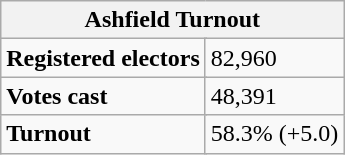<table class="wikitable" border="1">
<tr>
<th colspan="5">Ashfield Turnout</th>
</tr>
<tr>
<td colspan="2"><strong>Registered electors</strong></td>
<td colspan="3">82,960</td>
</tr>
<tr>
<td colspan="2"><strong>Votes cast</strong></td>
<td colspan="3">48,391</td>
</tr>
<tr>
<td colspan="2"><strong>Turnout</strong></td>
<td colspan="3">58.3% (+5.0)</td>
</tr>
</table>
